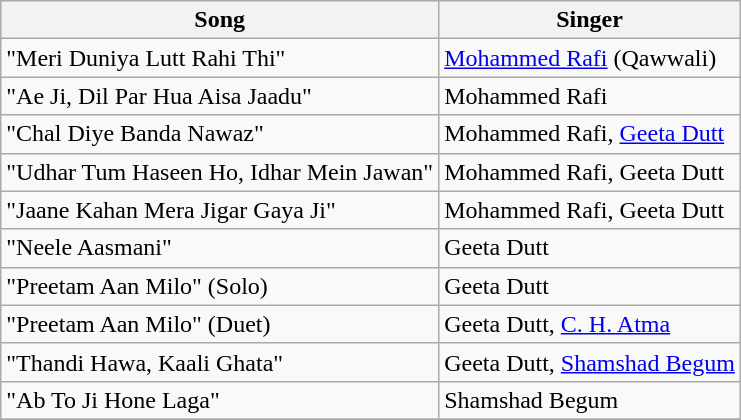<table class="wikitable">
<tr>
<th>Song</th>
<th>Singer</th>
</tr>
<tr>
<td>"Meri Duniya Lutt Rahi Thi"</td>
<td><a href='#'>Mohammed Rafi</a> (Qawwali)</td>
</tr>
<tr>
<td>"Ae Ji, Dil Par Hua Aisa Jaadu"</td>
<td>Mohammed Rafi</td>
</tr>
<tr>
<td>"Chal Diye Banda Nawaz"</td>
<td>Mohammed Rafi, <a href='#'>Geeta Dutt</a></td>
</tr>
<tr>
<td>"Udhar Tum Haseen Ho, Idhar Mein Jawan"</td>
<td>Mohammed Rafi, Geeta Dutt</td>
</tr>
<tr>
<td>"Jaane Kahan Mera Jigar Gaya Ji"</td>
<td>Mohammed Rafi, Geeta Dutt</td>
</tr>
<tr>
<td>"Neele Aasmani"</td>
<td>Geeta Dutt</td>
</tr>
<tr>
<td>"Preetam Aan Milo" (Solo)</td>
<td>Geeta Dutt</td>
</tr>
<tr>
<td>"Preetam Aan Milo" (Duet)</td>
<td>Geeta Dutt, <a href='#'>C. H. Atma</a></td>
</tr>
<tr>
<td>"Thandi Hawa, Kaali Ghata"</td>
<td>Geeta Dutt, <a href='#'>Shamshad Begum</a></td>
</tr>
<tr>
<td>"Ab To Ji Hone Laga"</td>
<td>Shamshad Begum</td>
</tr>
<tr>
</tr>
</table>
